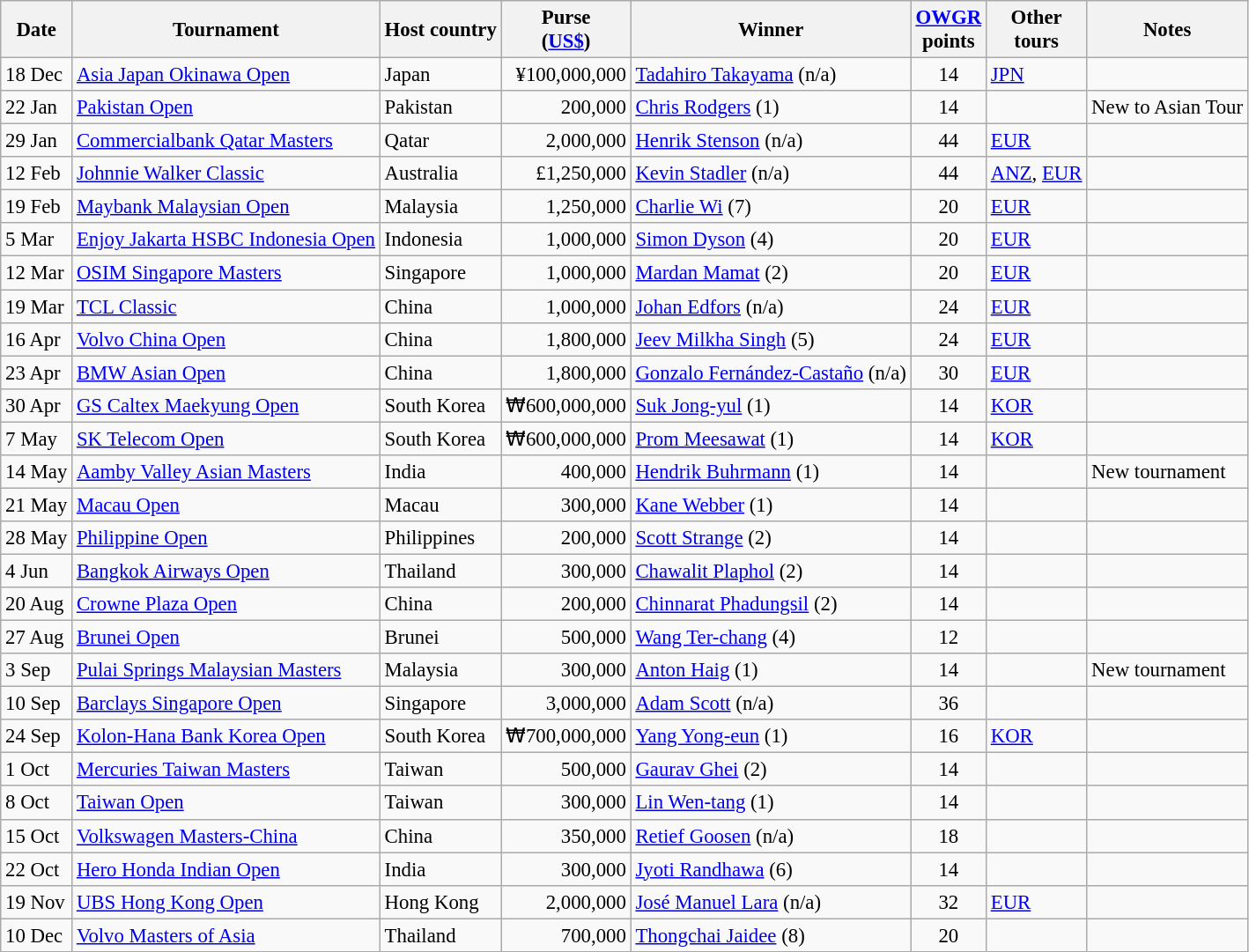<table class="wikitable" style="font-size:95%">
<tr>
<th>Date</th>
<th>Tournament</th>
<th>Host country</th>
<th>Purse<br>(<a href='#'>US$</a>)</th>
<th>Winner</th>
<th><a href='#'>OWGR</a><br>points</th>
<th>Other<br>tours</th>
<th>Notes</th>
</tr>
<tr>
<td>18 Dec</td>
<td><a href='#'>Asia Japan Okinawa Open</a></td>
<td>Japan</td>
<td align=right>¥100,000,000</td>
<td> <a href='#'>Tadahiro Takayama</a> (n/a)</td>
<td align=center>14</td>
<td><a href='#'>JPN</a></td>
<td></td>
</tr>
<tr>
<td>22 Jan</td>
<td><a href='#'>Pakistan Open</a></td>
<td>Pakistan</td>
<td align=right>200,000</td>
<td> <a href='#'>Chris Rodgers</a> (1)</td>
<td align=center>14</td>
<td></td>
<td>New to Asian Tour</td>
</tr>
<tr>
<td>29 Jan</td>
<td><a href='#'>Commercialbank Qatar Masters</a></td>
<td>Qatar</td>
<td align=right>2,000,000</td>
<td> <a href='#'>Henrik Stenson</a> (n/a)</td>
<td align=center>44</td>
<td><a href='#'>EUR</a></td>
<td></td>
</tr>
<tr>
<td>12 Feb</td>
<td><a href='#'>Johnnie Walker Classic</a></td>
<td>Australia</td>
<td align=right>£1,250,000</td>
<td> <a href='#'>Kevin Stadler</a> (n/a)</td>
<td align=center>44</td>
<td><a href='#'>ANZ</a>, <a href='#'>EUR</a></td>
<td></td>
</tr>
<tr>
<td>19 Feb</td>
<td><a href='#'>Maybank Malaysian Open</a></td>
<td>Malaysia</td>
<td align=right>1,250,000</td>
<td> <a href='#'>Charlie Wi</a> (7)</td>
<td align=center>20</td>
<td><a href='#'>EUR</a></td>
<td></td>
</tr>
<tr>
<td>5 Mar</td>
<td><a href='#'>Enjoy Jakarta HSBC Indonesia Open</a></td>
<td>Indonesia</td>
<td align=right>1,000,000</td>
<td> <a href='#'>Simon Dyson</a> (4)</td>
<td align=center>20</td>
<td><a href='#'>EUR</a></td>
<td></td>
</tr>
<tr>
<td>12 Mar</td>
<td><a href='#'>OSIM Singapore Masters</a></td>
<td>Singapore</td>
<td align=right>1,000,000</td>
<td> <a href='#'>Mardan Mamat</a> (2)</td>
<td align=center>20</td>
<td><a href='#'>EUR</a></td>
<td></td>
</tr>
<tr>
<td>19 Mar</td>
<td><a href='#'>TCL Classic</a></td>
<td>China</td>
<td align=right>1,000,000</td>
<td> <a href='#'>Johan Edfors</a> (n/a)</td>
<td align=center>24</td>
<td><a href='#'>EUR</a></td>
<td></td>
</tr>
<tr>
<td>16 Apr</td>
<td><a href='#'>Volvo China Open</a></td>
<td>China</td>
<td align=right>1,800,000</td>
<td> <a href='#'>Jeev Milkha Singh</a> (5)</td>
<td align=center>24</td>
<td><a href='#'>EUR</a></td>
<td></td>
</tr>
<tr>
<td>23 Apr</td>
<td><a href='#'>BMW Asian Open</a></td>
<td>China</td>
<td align=right>1,800,000</td>
<td> <a href='#'>Gonzalo Fernández-Castaño</a> (n/a)</td>
<td align=center>30</td>
<td><a href='#'>EUR</a></td>
<td></td>
</tr>
<tr>
<td>30 Apr</td>
<td><a href='#'>GS Caltex Maekyung Open</a></td>
<td>South Korea</td>
<td align=right>₩600,000,000</td>
<td> <a href='#'>Suk Jong-yul</a> (1)</td>
<td align=center>14</td>
<td><a href='#'>KOR</a></td>
<td></td>
</tr>
<tr>
<td>7 May</td>
<td><a href='#'>SK Telecom Open</a></td>
<td>South Korea</td>
<td align=right>₩600,000,000</td>
<td> <a href='#'>Prom Meesawat</a> (1)</td>
<td align=center>14</td>
<td><a href='#'>KOR</a></td>
<td></td>
</tr>
<tr>
<td>14 May</td>
<td><a href='#'>Aamby Valley Asian Masters</a></td>
<td>India</td>
<td align=right>400,000</td>
<td> <a href='#'>Hendrik Buhrmann</a> (1)</td>
<td align=center>14</td>
<td></td>
<td>New tournament</td>
</tr>
<tr>
<td>21 May</td>
<td><a href='#'>Macau Open</a></td>
<td>Macau</td>
<td align=right>300,000</td>
<td> <a href='#'>Kane Webber</a> (1)</td>
<td align=center>14</td>
<td></td>
<td></td>
</tr>
<tr>
<td>28 May</td>
<td><a href='#'>Philippine Open</a></td>
<td>Philippines</td>
<td align=right>200,000</td>
<td> <a href='#'>Scott Strange</a> (2)</td>
<td align=center>14</td>
<td></td>
<td></td>
</tr>
<tr>
<td>4 Jun</td>
<td><a href='#'>Bangkok Airways Open</a></td>
<td>Thailand</td>
<td align=right>300,000</td>
<td> <a href='#'>Chawalit Plaphol</a> (2)</td>
<td align=center>14</td>
<td></td>
<td></td>
</tr>
<tr>
<td>20 Aug</td>
<td><a href='#'>Crowne Plaza Open</a></td>
<td>China</td>
<td align=right>200,000</td>
<td> <a href='#'>Chinnarat Phadungsil</a> (2)</td>
<td align=center>14</td>
<td></td>
<td></td>
</tr>
<tr>
<td>27 Aug</td>
<td><a href='#'>Brunei Open</a></td>
<td>Brunei</td>
<td align=right>500,000</td>
<td> <a href='#'>Wang Ter-chang</a> (4)</td>
<td align=center>12</td>
<td></td>
<td></td>
</tr>
<tr>
<td>3 Sep</td>
<td><a href='#'>Pulai Springs Malaysian Masters</a></td>
<td>Malaysia</td>
<td align=right>300,000</td>
<td> <a href='#'>Anton Haig</a> (1)</td>
<td align=center>14</td>
<td></td>
<td>New tournament</td>
</tr>
<tr>
<td>10 Sep</td>
<td><a href='#'>Barclays Singapore Open</a></td>
<td>Singapore</td>
<td align=right>3,000,000</td>
<td> <a href='#'>Adam Scott</a> (n/a)</td>
<td align=center>36</td>
<td></td>
<td></td>
</tr>
<tr>
<td>24 Sep</td>
<td><a href='#'>Kolon-Hana Bank Korea Open</a></td>
<td>South Korea</td>
<td align=right>₩700,000,000</td>
<td> <a href='#'>Yang Yong-eun</a> (1)</td>
<td align=center>16</td>
<td><a href='#'>KOR</a></td>
<td></td>
</tr>
<tr>
<td>1 Oct</td>
<td><a href='#'>Mercuries Taiwan Masters</a></td>
<td>Taiwan</td>
<td align=right>500,000</td>
<td> <a href='#'>Gaurav Ghei</a> (2)</td>
<td align=center>14</td>
<td></td>
<td></td>
</tr>
<tr>
<td>8 Oct</td>
<td><a href='#'>Taiwan Open</a></td>
<td>Taiwan</td>
<td align=right>300,000</td>
<td> <a href='#'>Lin Wen-tang</a> (1)</td>
<td align=center>14</td>
<td></td>
<td></td>
</tr>
<tr>
<td>15 Oct</td>
<td><a href='#'>Volkswagen Masters-China</a></td>
<td>China</td>
<td align=right>350,000</td>
<td> <a href='#'>Retief Goosen</a> (n/a)</td>
<td align=center>18</td>
<td></td>
<td></td>
</tr>
<tr>
<td>22 Oct</td>
<td><a href='#'>Hero Honda Indian Open</a></td>
<td>India</td>
<td align=right>300,000</td>
<td> <a href='#'>Jyoti Randhawa</a> (6)</td>
<td align=center>14</td>
<td></td>
<td></td>
</tr>
<tr>
<td>19 Nov</td>
<td><a href='#'>UBS Hong Kong Open</a></td>
<td>Hong Kong</td>
<td align=right>2,000,000</td>
<td> <a href='#'>José Manuel Lara</a> (n/a)</td>
<td align=center>32</td>
<td><a href='#'>EUR</a></td>
<td></td>
</tr>
<tr>
<td>10 Dec</td>
<td><a href='#'>Volvo Masters of Asia</a></td>
<td>Thailand</td>
<td align=right>700,000</td>
<td> <a href='#'>Thongchai Jaidee</a> (8)</td>
<td align=center>20</td>
<td></td>
<td></td>
</tr>
</table>
